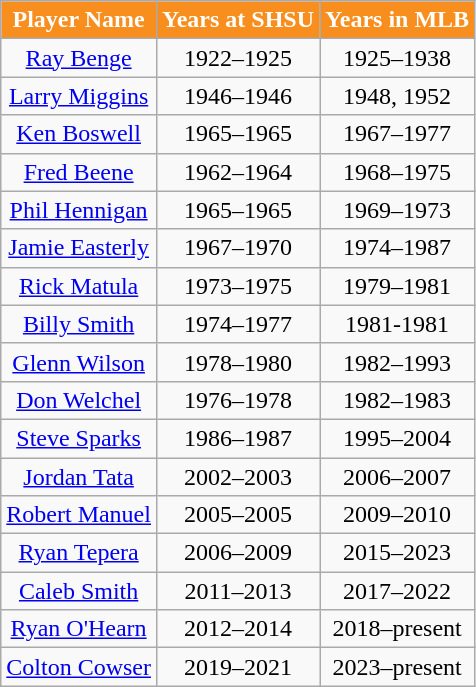<table class="wikitable">
<tr style="text-align:center; background:#F78E1E; color:white;">
<td><strong>Player Name</strong></td>
<td><strong>Years at SHSU</strong></td>
<td><strong>Years in MLB</strong></td>
</tr>
<tr style="text-align:center;">
<td><a href='#'>Ray Benge</a></td>
<td>1922–1925</td>
<td>1925–1938</td>
</tr>
<tr style="text-align:center;">
<td><a href='#'>Larry Miggins</a></td>
<td>1946–1946</td>
<td>1948, 1952</td>
</tr>
<tr style="text-align:center;">
<td><a href='#'>Ken Boswell</a></td>
<td>1965–1965</td>
<td>1967–1977</td>
</tr>
<tr style="text-align:center;">
<td><a href='#'>Fred Beene</a></td>
<td>1962–1964</td>
<td>1968–1975</td>
</tr>
<tr style="text-align:center;">
<td><a href='#'>Phil Hennigan</a></td>
<td>1965–1965</td>
<td>1969–1973</td>
</tr>
<tr style="text-align:center;">
<td><a href='#'>Jamie Easterly</a></td>
<td>1967–1970</td>
<td>1974–1987</td>
</tr>
<tr style="text-align:center;">
<td><a href='#'>Rick Matula</a></td>
<td>1973–1975</td>
<td>1979–1981</td>
</tr>
<tr style="text-align:center;">
<td><a href='#'>Billy Smith</a></td>
<td>1974–1977</td>
<td>1981-1981</td>
</tr>
<tr style="text-align:center;">
<td><a href='#'>Glenn Wilson</a></td>
<td>1978–1980</td>
<td>1982–1993</td>
</tr>
<tr style="text-align:center;">
<td><a href='#'>Don Welchel</a></td>
<td>1976–1978</td>
<td>1982–1983</td>
</tr>
<tr style="text-align:center;">
<td><a href='#'>Steve Sparks</a></td>
<td>1986–1987</td>
<td>1995–2004</td>
</tr>
<tr style="text-align:center;">
<td><a href='#'>Jordan Tata</a></td>
<td>2002–2003</td>
<td>2006–2007</td>
</tr>
<tr style="text-align:center;">
<td><a href='#'>Robert Manuel</a></td>
<td>2005–2005</td>
<td>2009–2010</td>
</tr>
<tr style="text-align:center;">
<td><a href='#'>Ryan Tepera</a></td>
<td>2006–2009</td>
<td>2015–2023</td>
</tr>
<tr style="text-align:center;">
<td><a href='#'>Caleb Smith</a></td>
<td>2011–2013</td>
<td>2017–2022</td>
</tr>
<tr style="text-align:center;">
<td><a href='#'>Ryan O'Hearn</a></td>
<td>2012–2014</td>
<td>2018–present</td>
</tr>
<tr style="text-align:center;">
<td><a href='#'>Colton Cowser</a></td>
<td>2019–2021</td>
<td>2023–present</td>
</tr>
</table>
